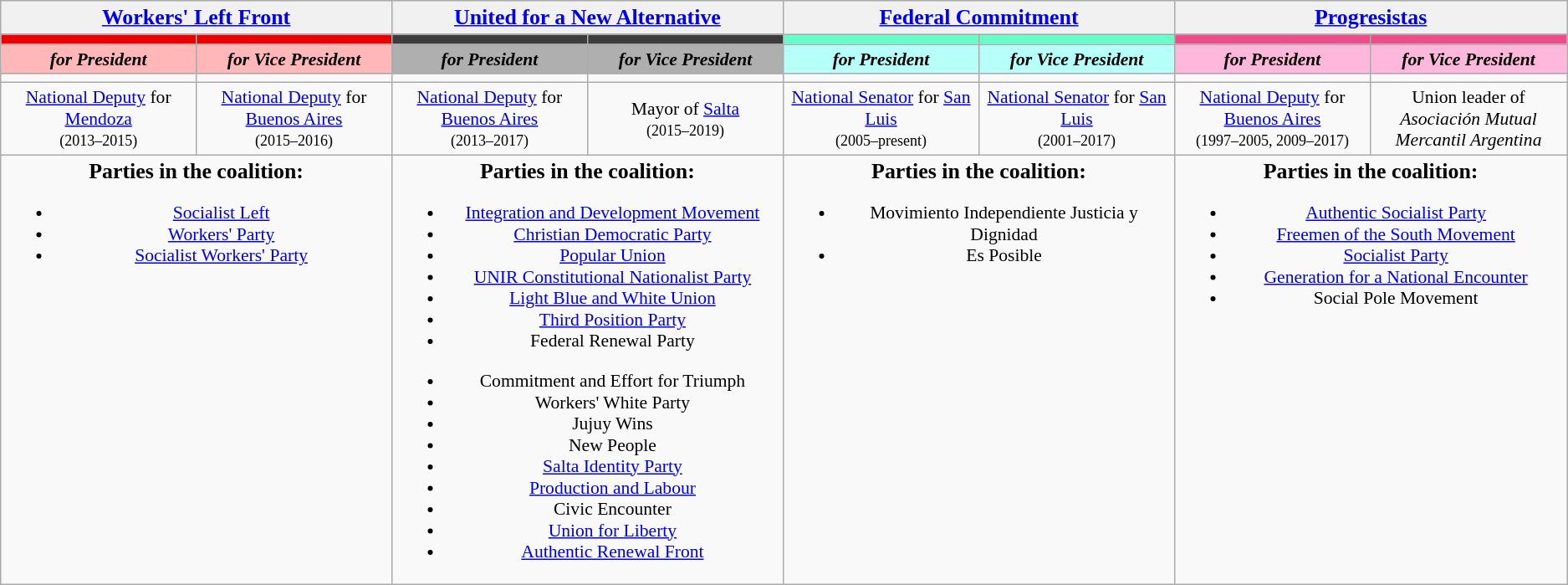<table class="wikitable" style="font-size:90%; text-align:center;">
<tr>
<td style="background:#f1f1f1;" colspan=2><big><strong><a href='#'>Workers' Left Front</a></strong></big></td>
<td style="background:#f1f1f1;" colspan=2><big><strong><a href='#'>United for a New Alternative</a></strong></big></td>
<td style="background:#f1f1f1;" colspan=2><big><strong><a href='#'>Federal Commitment</a></strong></big></td>
<td style="background:#f1f1f1;" colspan=2><big><strong><a href='#'>Progresistas</a></strong></big></td>
</tr>
<tr>
<th style="width:160px; font-size:120%; background:#EB0000;"><a href='#'></a></th>
<th style="width:160px; font-size:120%; background:#EB0000;"><a href='#'></a></th>
<th style="width:160px; font-size:120%; background:#3C3C3C;"><a href='#'></a></th>
<th style="width:160px; font-size:120%; background:#3C3C3C;"><a href='#'></a></th>
<th style="width:160px; font-size:120%; background:#66FFCC;"><a href='#'></a></th>
<th style="width:160px; font-size:120%; background:#66FFCC;"><a href='#'></a></th>
<th style="width:160px; font-size:120%; background:#EE4D8B;"><a href='#'></a></th>
<th style="width:160px; font-size:120%; background:#EE4D8B;"><a href='#'></a></th>
</tr>
<tr style="color:#000; font-size:100%">
<td bgcolor=#ffb7b7><strong><em>for President</em></strong></td>
<td bgcolor=#ffb7b7><strong><em>for Vice President</em></strong></td>
<td bgcolor=#afafaf><strong><em>for President</em></strong></td>
<td bgcolor=#afafaf><strong><em>for Vice President</em></strong></td>
<td bgcolor=#b7fff9><strong><em>for President</em></strong></td>
<td bgcolor=#b7fff9><strong><em>for Vice President</em></strong></td>
<td bgcolor=#ffb7dc><strong><em>for President</em></strong></td>
<td bgcolor=#ffb7dc><strong><em>for Vice President</em></strong></td>
</tr>
<tr>
<td></td>
<td></td>
<td></td>
<td></td>
<td></td>
<td></td>
<td></td>
<td></td>
</tr>
<tr>
<td><a href='#'>National Deputy</a> for <a href='#'>Mendoza</a><br><small>(2013–2015)</small></td>
<td><a href='#'>National Deputy</a> for <a href='#'>Buenos Aires</a><br><small>(2015–2016)</small></td>
<td><a href='#'>National Deputy</a> for <a href='#'>Buenos Aires</a><br><small>(2013–2017)</small></td>
<td>Mayor of <a href='#'>Salta</a> <br><small>(2015–2019)</small></td>
<td><a href='#'>National Senator</a> for <a href='#'>San Luis</a> <br><small>(2005–present)</small></td>
<td><a href='#'>National Senator</a> for <a href='#'>San Luis</a> <br><small>(2001–2017)</small></td>
<td><a href='#'>National Deputy</a> for <a href='#'>Buenos Aires</a><br><small>(1997–2005, 2009–2017)</small></td>
<td>Union leader of <em>Asociación Mutual Mercantil Argentina</em></td>
</tr>
<tr style="vertical-align: top;">
<td colspan=2 style="text-align:center;"><big><strong>Parties in the coalition:</strong></big><br><ul><li><a href='#'>Socialist Left</a></li><li><a href='#'>Workers' Party</a></li><li><a href='#'>Socialist Workers' Party</a></li></ul></td>
<td colspan=2 style="text-align:center;"><big><strong>Parties in the coalition:</strong></big><br>
<ul><li><a href='#'>Integration and Development Movement</a></li><li><a href='#'>Christian Democratic Party</a></li><li><a href='#'>Popular Union</a></li><li><a href='#'>UNIR Constitutional Nationalist Party</a></li><li><a href='#'>Light Blue and White Union</a></li><li><a href='#'>Third Position Party</a></li><li>Federal Renewal Party</li></ul><ul><li>Commitment and Effort for Triumph</li><li>Workers' White Party</li><li>Jujuy Wins</li><li>New People</li><li><a href='#'>Salta Identity Party</a></li><li><a href='#'>Production and Labour</a></li><li>Civic Encounter</li><li><a href='#'>Union for Liberty</a></li><li><a href='#'>Authentic Renewal Front</a></li></ul></td>
<td colspan=2 style="text-align:center;"><big><strong>Parties in the coalition:</strong></big><br><ul><li>Movimiento Independiente Justicia y Dignidad</li><li>Es Posible</li></ul></td>
<td colspan=2 style="text-align:center;"><big><strong>Parties in the coalition:</strong></big><br><ul><li><a href='#'>Authentic Socialist Party</a></li><li><a href='#'>Freemen of the South Movement</a></li><li><a href='#'>Socialist Party</a></li><li><a href='#'>Generation for a National Encounter</a></li><li>Social Pole Movement</li></ul></td>
</tr>
</table>
